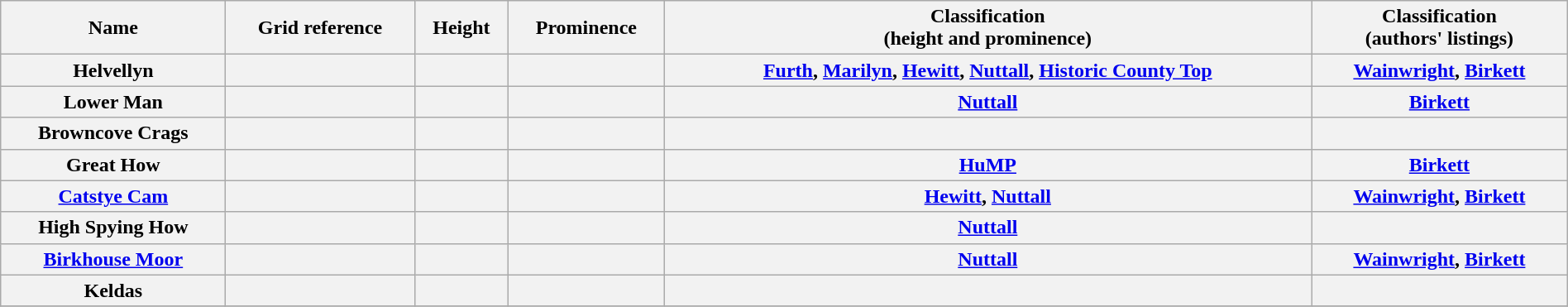<table style="width: 100%; height: 150px" border="1" class="wikitable">
<tr>
<th>Name</th>
<th>Grid reference</th>
<th>Height</th>
<th>Prominence</th>
<th>Classification<br>(height and prominence)</th>
<th>Classification<br>(authors' listings)</th>
</tr>
<tr>
<th>Helvellyn</th>
<th></th>
<th></th>
<th></th>
<th><a href='#'>Furth</a>, <a href='#'>Marilyn</a>, <a href='#'>Hewitt</a>, <a href='#'>Nuttall</a>, <a href='#'>Historic County Top</a></th>
<th><a href='#'>Wainwright</a>, <a href='#'>Birkett</a></th>
</tr>
<tr>
<th>Lower Man</th>
<th></th>
<th></th>
<th></th>
<th><a href='#'>Nuttall</a></th>
<th><a href='#'>Birkett</a></th>
</tr>
<tr>
<th>Browncove Crags</th>
<th></th>
<th></th>
<th></th>
<th></th>
<th></th>
</tr>
<tr>
<th>Great How</th>
<th></th>
<th></th>
<th></th>
<th><a href='#'>HuMP</a></th>
<th><a href='#'>Birkett</a></th>
</tr>
<tr>
<th><a href='#'>Catstye Cam</a></th>
<th></th>
<th></th>
<th></th>
<th><a href='#'>Hewitt</a>, <a href='#'>Nuttall</a></th>
<th><a href='#'>Wainwright</a>, <a href='#'>Birkett</a></th>
</tr>
<tr>
<th>High Spying How</th>
<th></th>
<th></th>
<th></th>
<th><a href='#'>Nuttall</a></th>
<th></th>
</tr>
<tr>
<th><a href='#'>Birkhouse Moor</a></th>
<th></th>
<th></th>
<th></th>
<th><a href='#'>Nuttall</a></th>
<th><a href='#'>Wainwright</a>, <a href='#'>Birkett</a></th>
</tr>
<tr>
<th>Keldas</th>
<th></th>
<th></th>
<th></th>
<th></th>
<th></th>
</tr>
<tr>
</tr>
</table>
